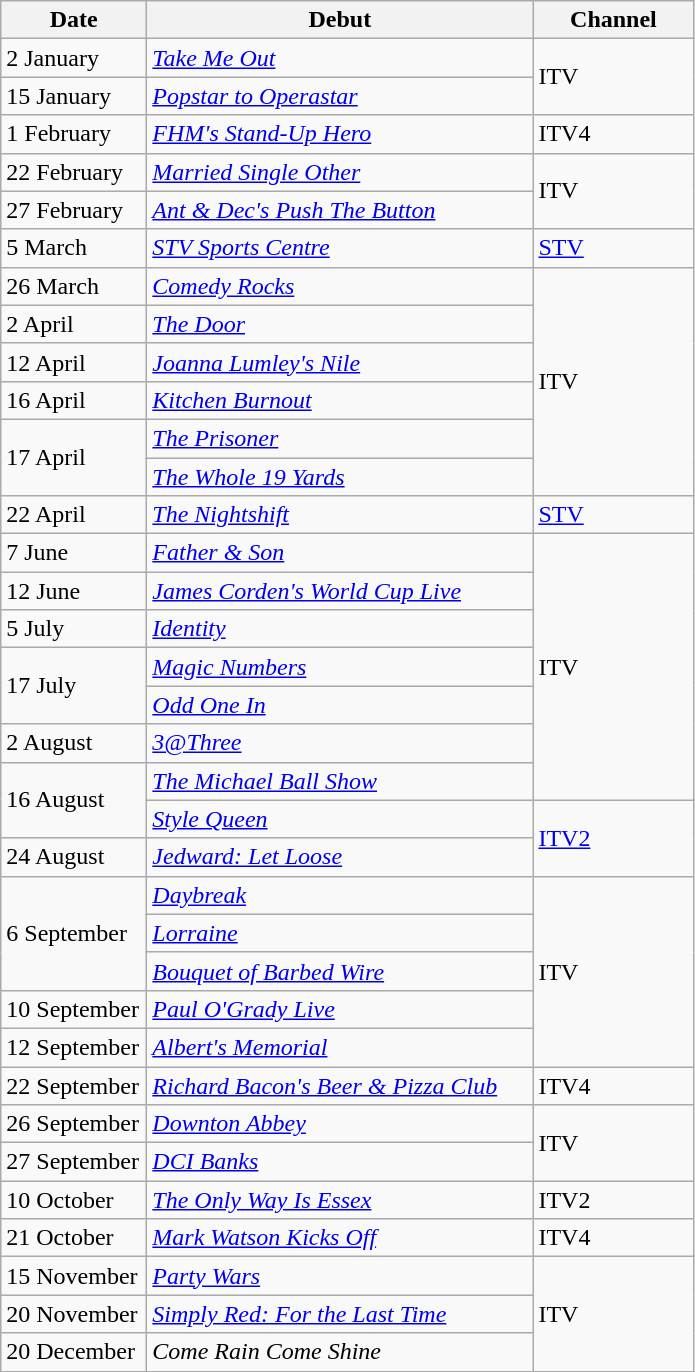<table class="wikitable">
<tr>
<th width=90>Date</th>
<th width=250>Debut</th>
<th width=100>Channel</th>
</tr>
<tr>
<td>2 January</td>
<td><em><a href='#'>Take Me Out</a></em></td>
<td rowspan=2>ITV</td>
</tr>
<tr>
<td>15 January</td>
<td><em><a href='#'>Popstar to Operastar</a></em></td>
</tr>
<tr>
<td>1 February</td>
<td><em><a href='#'>FHM's Stand-Up Hero</a></em></td>
<td>ITV4</td>
</tr>
<tr>
<td>22 February</td>
<td><em><a href='#'>Married Single Other</a></em></td>
<td rowspan=2>ITV</td>
</tr>
<tr>
<td>27 February</td>
<td><em><a href='#'>Ant & Dec's Push The Button</a></em></td>
</tr>
<tr>
<td>5 March</td>
<td><em><a href='#'>STV Sports Centre</a></em></td>
<td><a href='#'>STV</a></td>
</tr>
<tr>
<td>26 March</td>
<td><em><a href='#'>Comedy Rocks</a></em></td>
<td rowspan=6>ITV</td>
</tr>
<tr>
<td>2 April</td>
<td><em><a href='#'>The Door</a></em></td>
</tr>
<tr>
<td>12 April</td>
<td><em><a href='#'>Joanna Lumley's Nile</a></em></td>
</tr>
<tr>
<td>16 April</td>
<td><em><a href='#'>Kitchen Burnout</a></em></td>
</tr>
<tr>
<td rowspan="2">17 April</td>
<td><em><a href='#'>The Prisoner</a></em></td>
</tr>
<tr>
<td><em><a href='#'>The Whole 19 Yards</a></em></td>
</tr>
<tr>
<td>22 April</td>
<td><em><a href='#'>The Nightshift</a></em></td>
<td><a href='#'>STV</a></td>
</tr>
<tr>
<td>7 June</td>
<td><em><a href='#'>Father & Son</a></em></td>
<td rowspan=7>ITV</td>
</tr>
<tr>
<td>12 June</td>
<td><em><a href='#'>James Corden's World Cup Live</a></em></td>
</tr>
<tr>
<td>5 July</td>
<td><em><a href='#'>Identity</a></em></td>
</tr>
<tr>
<td rowspan="2">17 July</td>
<td><em><a href='#'>Magic Numbers</a></em></td>
</tr>
<tr>
<td><em><a href='#'>Odd One In</a></em></td>
</tr>
<tr>
<td>2 August</td>
<td><em><a href='#'>3@Three</a></em></td>
</tr>
<tr>
<td rowspan="2">16 August</td>
<td><em><a href='#'>The Michael Ball Show</a></em></td>
</tr>
<tr>
<td><em><a href='#'>Style Queen</a></em></td>
<td rowspan=2><a href='#'>ITV2</a></td>
</tr>
<tr>
<td>24 August</td>
<td><em><a href='#'>Jedward: Let Loose</a></em></td>
</tr>
<tr>
<td rowspan="3">6 September</td>
<td><em><a href='#'>Daybreak</a></em></td>
<td rowspan=5>ITV</td>
</tr>
<tr>
<td><em><a href='#'>Lorraine</a></em></td>
</tr>
<tr>
<td><em><a href='#'>Bouquet of Barbed Wire</a></em></td>
</tr>
<tr>
<td>10 September</td>
<td><em><a href='#'>Paul O'Grady Live</a></em></td>
</tr>
<tr>
<td>12 September</td>
<td><em><a href='#'>Albert's Memorial</a></em></td>
</tr>
<tr>
<td>22 September</td>
<td><em><a href='#'>Richard Bacon's Beer & Pizza Club</a></em></td>
<td>ITV4</td>
</tr>
<tr>
<td>26 September</td>
<td><em><a href='#'>Downton Abbey</a></em></td>
<td rowspan=2>ITV</td>
</tr>
<tr>
<td>27 September</td>
<td><em><a href='#'>DCI Banks</a></em></td>
</tr>
<tr>
<td>10 October</td>
<td><em><a href='#'>The Only Way Is Essex</a></em></td>
<td>ITV2</td>
</tr>
<tr>
<td>21 October</td>
<td><em><a href='#'>Mark Watson Kicks Off</a></em></td>
<td>ITV4</td>
</tr>
<tr>
<td>15 November</td>
<td><em><a href='#'>Party Wars</a></em></td>
<td rowspan=3>ITV</td>
</tr>
<tr>
<td>20 November</td>
<td><em><a href='#'>Simply Red: For the Last Time</a></em></td>
</tr>
<tr>
<td>20 December</td>
<td><em>Come Rain Come Shine</em></td>
</tr>
</table>
